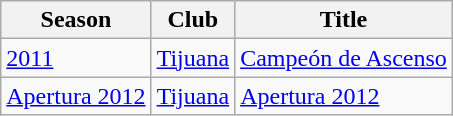<table class="wikitable">
<tr>
<th>Season</th>
<th>Club</th>
<th>Title</th>
</tr>
<tr>
<td><a href='#'>2011</a></td>
<td><a href='#'>Tijuana</a></td>
<td><a href='#'>Campeón de Ascenso</a></td>
</tr>
<tr>
<td><a href='#'>Apertura 2012</a></td>
<td><a href='#'>Tijuana</a></td>
<td><a href='#'>Apertura 2012</a></td>
</tr>
</table>
